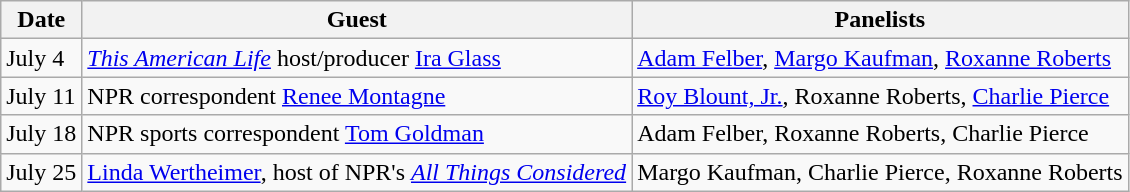<table class="wikitable">
<tr>
<th>Date</th>
<th>Guest</th>
<th>Panelists</th>
</tr>
<tr>
<td>July 4</td>
<td><em><a href='#'>This American Life</a></em> host/producer <a href='#'>Ira Glass</a></td>
<td><a href='#'>Adam Felber</a>, <a href='#'>Margo Kaufman</a>, <a href='#'>Roxanne Roberts</a></td>
</tr>
<tr>
<td>July 11</td>
<td>NPR correspondent <a href='#'>Renee Montagne</a></td>
<td><a href='#'>Roy Blount, Jr.</a>, Roxanne Roberts, <a href='#'>Charlie Pierce</a></td>
</tr>
<tr>
<td>July 18</td>
<td>NPR sports correspondent <a href='#'>Tom Goldman</a></td>
<td>Adam Felber, Roxanne Roberts, Charlie Pierce</td>
</tr>
<tr>
<td>July 25</td>
<td><a href='#'>Linda Wertheimer</a>, host of NPR's <em><a href='#'>All Things Considered</a></em></td>
<td>Margo Kaufman, Charlie Pierce, Roxanne Roberts</td>
</tr>
</table>
